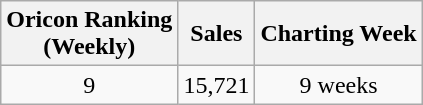<table class="wikitable">
<tr>
<th align="center">Oricon Ranking<br>(Weekly)</th>
<th align="center">Sales</th>
<th align="center">Charting Week</th>
</tr>
<tr>
<td align="center">9</td>
<td align="center">15,721</td>
<td align="center">9 weeks</td>
</tr>
</table>
